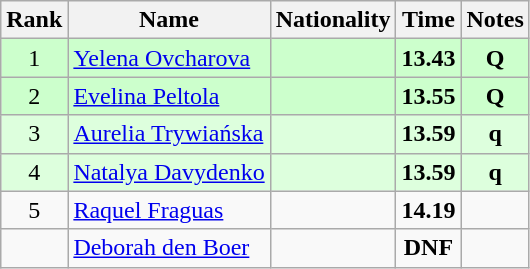<table class="wikitable sortable" style="text-align:center">
<tr>
<th>Rank</th>
<th>Name</th>
<th>Nationality</th>
<th>Time</th>
<th>Notes</th>
</tr>
<tr bgcolor=ccffcc>
<td>1</td>
<td align=left><a href='#'>Yelena Ovcharova</a></td>
<td align=left></td>
<td><strong>13.43</strong></td>
<td><strong>Q</strong></td>
</tr>
<tr bgcolor=ccffcc>
<td>2</td>
<td align=left><a href='#'>Evelina Peltola</a></td>
<td align=left></td>
<td><strong>13.55</strong></td>
<td><strong>Q</strong></td>
</tr>
<tr bgcolor=ddffdd>
<td>3</td>
<td align=left><a href='#'>Aurelia Trywiańska</a></td>
<td align=left></td>
<td><strong>13.59</strong></td>
<td><strong>q</strong></td>
</tr>
<tr bgcolor=ddffdd>
<td>4</td>
<td align=left><a href='#'>Natalya Davydenko</a></td>
<td align=left></td>
<td><strong>13.59</strong></td>
<td><strong>q</strong></td>
</tr>
<tr>
<td>5</td>
<td align=left><a href='#'>Raquel Fraguas</a></td>
<td align=left></td>
<td><strong>14.19</strong></td>
<td></td>
</tr>
<tr>
<td></td>
<td align=left><a href='#'>Deborah den Boer</a></td>
<td align=left></td>
<td><strong>DNF</strong></td>
<td></td>
</tr>
</table>
